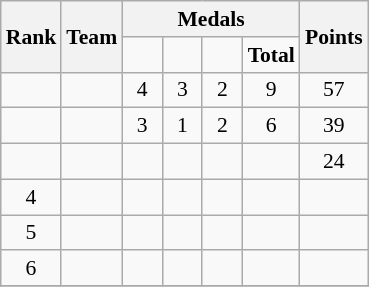<table class="wikitable" style="text-align:center; font-size:90%;">
<tr>
<th rowspan=2>Rank</th>
<th rowspan=2>Team</th>
<th colspan=4>Medals</th>
<th rowspan=2>Points</th>
</tr>
<tr>
<td width=20px></td>
<td width=20px></td>
<td width=20px></td>
<td><strong>Total</strong></td>
</tr>
<tr>
<td></td>
<td align=left></td>
<td>4</td>
<td>3</td>
<td>2</td>
<td>9</td>
<td>57</td>
</tr>
<tr>
<td></td>
<td align=left></td>
<td>3</td>
<td>1</td>
<td>2</td>
<td>6</td>
<td>39</td>
</tr>
<tr>
<td></td>
<td align=left><strong></strong></td>
<td></td>
<td></td>
<td></td>
<td></td>
<td>24</td>
</tr>
<tr>
<td>4</td>
<td align=left></td>
<td></td>
<td></td>
<td></td>
<td></td>
<td></td>
</tr>
<tr>
<td>5</td>
<td align=left></td>
<td></td>
<td></td>
<td></td>
<td></td>
<td></td>
</tr>
<tr>
<td>6</td>
<td align=left></td>
<td></td>
<td></td>
<td></td>
<td></td>
<td></td>
</tr>
<tr>
</tr>
</table>
